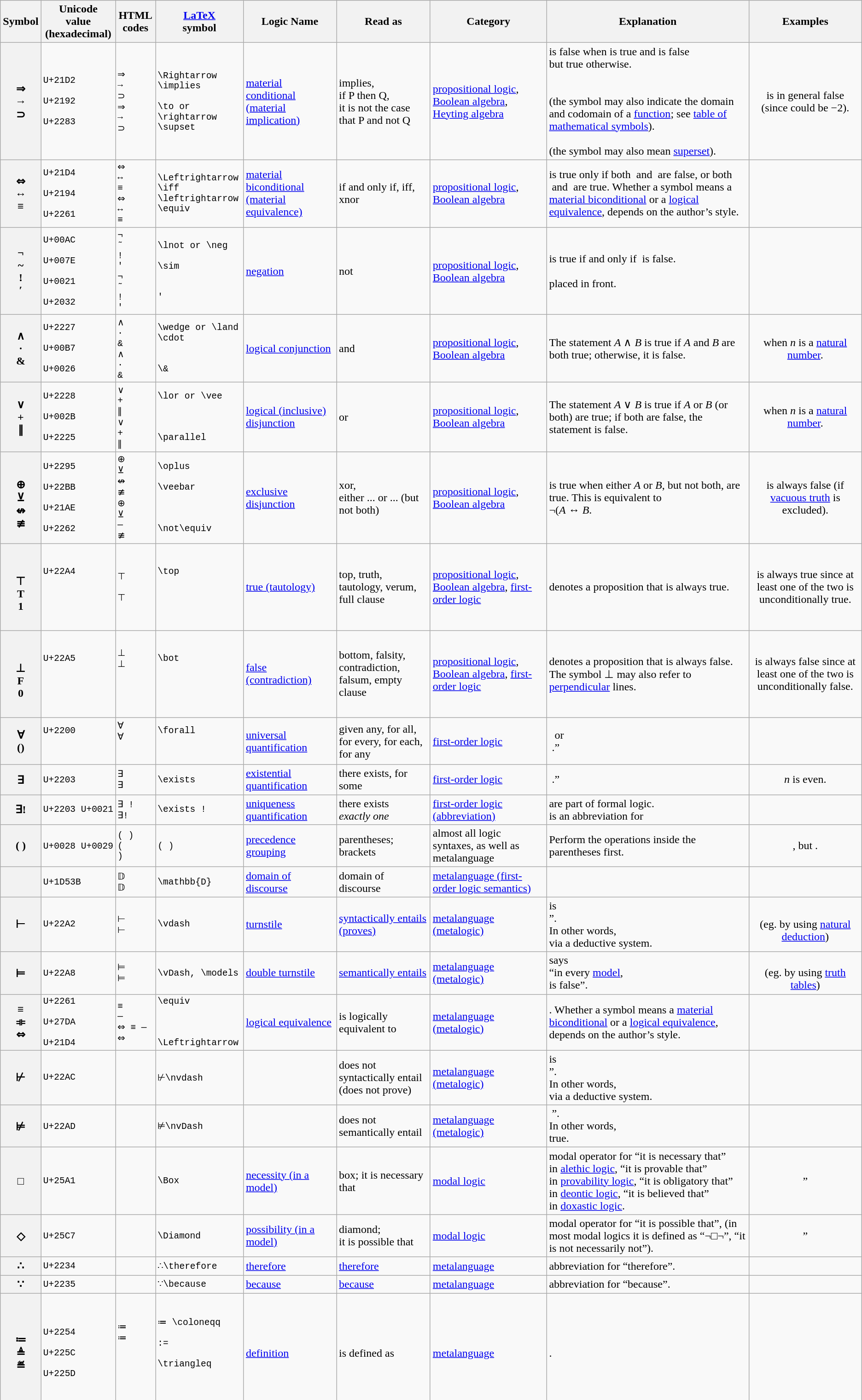<table class="wikitable">
<tr>
<th scope="col">Symbol</th>
<th scope="col">Unicode<br>value<br>(hexadecimal)</th>
<th scope="col">HTML<br>codes</th>
<th scope="col"><a href='#'>LaTeX</a><br>symbol</th>
<th>Logic Name</th>
<th>Read as</th>
<th>Category</th>
<th scope="col">Explanation</th>
<th scope="col">Examples</th>
</tr>
<tr>
<th scope"row" align="center"><div>⇒<br>→<br>⊃</div></th>
<td style="text-align:left;font-family:monospace">U+21D2<br><br>U+2192<br><br>U+2283</td>
<td style="text-align:left;font-family:monospace">&#8658;<br>&#8594;<br>&#8835;<br>&rArr;<br>&rarr;<br>&sup;</td>
<td style="text-align:left;font-family:monospace"><div>\Rightarrow<br>\implies<br><br>\to or \rightarrow<br>\supset<br></div></td>
<td><a href='#'>material conditional (material implication)</a></td>
<td>implies,<br> if P then Q,<br> it is not the case that P and not Q</td>
<td><a href='#'>propositional logic</a>, <a href='#'>Boolean algebra</a>, <a href='#'> Heyting algebra</a></td>
<td> is false when  is true and  is false but true otherwise.<br><br><br>(the symbol may also indicate the domain and codomain of a <a href='#'>function</a>; see <a href='#'>table of mathematical symbols</a>).<br><br> (the symbol may also mean <a href='#'>superset</a>).</td>
<td scope"row" align="center"><div> is in general false<br> (since  could be −2).</div></td>
</tr>
<tr>
<th scope"row" align="center"><div>⇔<br>↔<br>≡</div></th>
<td style="text-align:left;font-family:monospace">U+21D4<br><br>U+2194<br><br>U+2261</td>
<td style="text-align:left;font-family:monospace">&#8660;<br>&#8596;<br>&#8801;<br>&hArr;<br>&LeftRightArrow;<br>&equiv;</td>
<td style="text-align:left;font-family:monospace">\Leftrightarrow<br>\iff<br>\leftrightarrow<br>\equiv</td>
<td><a href='#'>material biconditional (material equivalence)</a></td>
<td>if and only if, iff, xnor</td>
<td><a href='#'>propositional logic</a>, <a href='#'>Boolean algebra</a></td>
<td> is true only if both  and  are false, or both  and  are true. Whether a symbol means a <a href='#'>material biconditional</a> or a <a href='#'>logical equivalence</a>, depends on the author’s style.</td>
<td scope"row" align="center"><div></div></td>
</tr>
<tr>
<th scope"row" align="center"><div>¬<br>~<br>!<br>′
</div></th>
<td style="text-align:left;font-family:monospace">U+00AC<br><br>U+007E<br><br>U+0021<br><br>U+2032</td>
<td style="text-align:left;font-family:monospace">&#172;<br>&#732;<br>&#33;<br>&#8242;<br>&not;<br>&tilde;<br>&excl;<br>&prime;</td>
<td style="text-align:left;font-family:monospace">\lnot or \neg<br><br>\sim<br><br><br>  '</td>
<td><a href='#'>negation</a></td>
<td>not</td>
<td><a href='#'>propositional logic</a>, <a href='#'>Boolean algebra</a></td>
<td> is true if and only if  is false.<br><br> placed in front.<br></td>
<td scope"row" align="center"><div><br></div></td>
</tr>
<tr>
<th scope"row" align="center"><div>∧<br>·<br>&</div></th>
<td style="text-align:left;font-family:monospace">U+2227<br><br>U+00B7<br><br>U+0026</td>
<td style="text-align:left;font-family:monospace">&#8743;<br>&#183;<br>&#38;<br>&and;<br>&middot;<br>&amp;<br></td>
<td style="text-align:left;font-family:monospace"><div>\wedge or \land<br>\cdot<br><br><br>\&</div></td>
<td><a href='#'>logical conjunction</a></td>
<td>and</td>
<td><a href='#'>propositional logic</a>, <a href='#'>Boolean algebra</a></td>
<td>The statement <em>A</em> ∧ <em>B</em> is true if <em>A</em> and <em>B</em> are both true; otherwise, it is false.</td>
<td scope"row" align="center"><div>   when <em>n</em> is a <a href='#'>natural number</a>.</div></td>
</tr>
<tr>
<th scope"row" align="center"><div>∨<br>+<br>∥</div></th>
<td style="text-align:left;font-family:monospace">U+2228<br><br>U+002B<br><br>U+2225</td>
<td style="text-align:left;font-family:monospace">&#8744;<br>&#43;<br>&#8741;<br>&or;<br>&plus;<br>&parallel;</td>
<td style="text-align:left;font-family:monospace">\lor or \vee<br><br><br><br>\parallel</td>
<td><a href='#'>logical (inclusive) disjunction</a></td>
<td>or</td>
<td><a href='#'>propositional logic</a>, <a href='#'>Boolean algebra</a></td>
<td>The statement <em>A</em> ∨ <em>B</em> is true if <em>A</em> or <em>B</em> (or both) are true; if both are false, the statement is false.</td>
<td scope"row" align="center"><div> when <em>n</em> is a <a href='#'>natural number</a>.</div></td>
</tr>
<tr>
<th scope"row" align="center"><br><div>⊕<br>⊻<br>↮<br>≢</div></th>
<td style="text-align:left;font-family:monospace">U+2295<br><br>U+22BB<br><br>U+21AE<br><br>U+2262</td>
<td style="text-align:left;font-family:monospace">&#8853;<br>&#8891;<br>&#8622;<br>&#8802;<br>&oplus;<br>&veebar;<br>—<br>&nequiv;</td>
<td style="text-align:left;font-family:monospace">\oplus<br><br>\veebar<br><br><br><br>\not\equiv</td>
<td><a href='#'>exclusive disjunction</a></td>
<td>xor,<br> either ... or ... (but not both)</td>
<td><a href='#'>propositional logic</a>, <a href='#'>Boolean algebra</a></td>
<td> is true when either <em>A</em> or <em>B</em>, but not both, are true. This is equivalent to<br> ¬(<em>A</em> ↔ <em>B</em>.</td>
<td scope"row" align="center"><div> is always false (if <a href='#'>vacuous truth</a> is excluded).</div></td>
</tr>
<tr>
<th scope"row" align="center"><br><div>⊤<br>T<br>1</div></th>
<td style="text-align:left;font-family:monospace"><br><br>U+22A4<br><br> <br> <br> <br> <br></td>
<td style="text-align:left;font-family:monospace">&#8868;<br><br>&top;<br></td>
<td style="text-align:left;font-family:monospace">\top<br><br> <br> <br></td>
<td><a href='#'>true (tautology)</a></td>
<td>top, truth, tautology, verum, full clause</td>
<td><a href='#'>propositional logic</a>, <a href='#'>Boolean algebra</a>, <a href='#'>first-order logic</a></td>
<td> denotes a proposition that is always true.</td>
<td scope"row" align="center"><div> is always true since at least one of the two is unconditionally true.</div></td>
</tr>
<tr>
<th scope"row" align="center"><br><div>⊥<br>F<br>0</div></th>
<td style="text-align:left;font-family:monospace"><br><br>U+22A5<br><br> <br> <br> <br> <br></td>
<td style="text-align:left;font-family:monospace">&#8869;<br>&perp;<br><br> <br> <br></td>
<td style="text-align:left;font-family:monospace">\bot<br><br> <br> <br></td>
<td><a href='#'>false (contradiction)</a></td>
<td>bottom, falsity, contradiction, falsum, empty clause</td>
<td><a href='#'>propositional logic</a>, <a href='#'>Boolean algebra</a>, <a href='#'>first-order logic</a></td>
<td> denotes a proposition that is always false. <br>The symbol ⊥ may also refer to <a href='#'>perpendicular</a> lines.</td>
<td scope"row" align="center"><div> is always false since at least one of the two is unconditionally false.</div></td>
</tr>
<tr>
<th scope"row" align="center"><div>∀<br>()</div></th>
<td style="text-align:left;font-family:monospace">U+2200<br><br><br></td>
<td style="text-align:left;font-family:monospace">&#8704;<br>&forall;<br><br><br></td>
<td style="text-align:left;font-family:monospace">\forall<br><br><br></td>
<td><a href='#'>universal quantification</a></td>
<td>given any, for all, for every, for each, for any</td>
<td><a href='#'>first-order logic</a></td>
<td>  or<br> .”</td>
<td scope"row" align="center"><div></div></td>
</tr>
<tr>
<th scope"row" align="center"><div>∃</div></th>
<td style="text-align:left;font-family:monospace">U+2203</td>
<td style="text-align:left;font-family:monospace">&#8707;<br>&exist;</td>
<td style="text-align:left;font-family:monospace">\exists</td>
<td><a href='#'>existential quantification</a></td>
<td>there exists, for some</td>
<td><a href='#'>first-order logic</a></td>
<td> .”</td>
<td scope"row" align="center"><div> <em>n</em> is even.</div></td>
</tr>
<tr>
<th scope"row" align="center"><div>∃!</div></th>
<td style="text-align:left;font-family:monospace">U+2203 U+0021</td>
<td style="text-align:left;font-family:monospace">&#8707; &#33;<br>&exist;!</td>
<td style="text-align:left;font-family:monospace">\exists !</td>
<td><a href='#'>uniqueness quantification</a></td>
<td>there exists <em>exactly one</em></td>
<td><a href='#'> first-order logic (abbreviation)</a></td>
<td> are part of formal logic.<br> is an abbreviation for <div></div></td>
<td scope"row" align="center"><div></div></td>
</tr>
<tr>
<th scope"row" align="center"><div>( )</div></th>
<td style="text-align:left;font-family:monospace">U+0028 U+0029</td>
<td style="text-align:left;font-family:monospace">&#40; &#41;<br>&lpar;<br> &rpar;</td>
<td style="text-align:left;font-family:monospace"> ( )</td>
<td><a href='#'>precedence grouping</a></td>
<td>parentheses; brackets</td>
<td>almost all logic syntaxes, as well as metalanguage</td>
<td>Perform the operations inside the parentheses first.</td>
<td scope"row" align="center"><div>, but .</div></td>
</tr>
<tr>
<th scope"row" align="center"><div></div></th>
<td style="text-align:left;font-family:monospace">U+1D53B</td>
<td style="text-align:left;font-family:monospace">&#120123;<br>&Dopf;</td>
<td style="text-align:left;font-family:monospace">\mathbb{D}</td>
<td><a href='#'>domain of discourse</a></td>
<td>domain of discourse</td>
<td><a href='#'> metalanguage (first-order logic semantics)</a></td>
<td></td>
<td scope"row" align="center"><div></div></td>
</tr>
<tr>
<th scope"row" align="center"><div>⊢</div></th>
<td style="text-align:left;font-family:monospace">U+22A2</td>
<td style="text-align:left;font-family:monospace">&#8866;<br>&vdash;</td>
<td style="text-align:left;font-family:monospace">\vdash</td>
<td><a href='#'>turnstile</a></td>
<td><a href='#'>syntactically entails (proves)</a></td>
<td><a href='#'> metalanguage (metalogic)</a></td>
<td> is<br>”.<br> In other words,<br> via a deductive system.</td>
<td scope"row" align="center"><div><br> (eg. by using <a href='#'>natural deduction</a>)</div></td>
</tr>
<tr>
<th scope"row" align="center"><div>⊨</div></th>
<td style="text-align:left;font-family:monospace">U+22A8</td>
<td style="text-align:left;font-family:monospace">&#8872;<br>&vDash;</td>
<td style="text-align:left;font-family:monospace">\vDash, \models</td>
<td><a href='#'>double turnstile</a></td>
<td><a href='#'>semantically entails</a></td>
<td><a href='#'> metalanguage (metalogic)</a></td>
<td> says<br> “in every <a href='#'>model</a>,<br> is false”.</td>
<td scope"row" align="center"><div><br> (eg. by using <a href='#'>truth tables</a>)</div></td>
</tr>
<tr>
<th scope"row" align="center"><div>≡<br>⟚<br>⇔</div></th>
<td style="text-align:left;font-family:monospace">U+2261<br><br>U+27DA<br><br>U+21D4</td>
<td style="text-align:left;font-family:monospace">&#8801;<br>—<br>&#8660;
&equiv;
—
&hArr;</td>
<td style="text-align:left;font-family:monospace">\equiv<br><br><br><br>\Leftrightarrow</td>
<td><a href='#'>logical equivalence</a></td>
<td>is logically equivalent to</td>
<td><a href='#'> metalanguage (metalogic)</a></td>
<td>. Whether a symbol means a <a href='#'>material biconditional</a> or a <a href='#'>logical equivalence</a>, depends on the author’s style.</td>
<td scope"row" align="center"><div></div></td>
</tr>
<tr>
<th scope"row" align="center"><div>⊬</div></th>
<td style="text-align:left;font-family:monospace">U+22AC</td>
<td></td>
<td style="text-align:left;font-family:monospace">⊬\nvdash</td>
<td></td>
<td>does not syntactically entail (does not prove)</td>
<td><a href='#'> metalanguage (metalogic)</a></td>
<td> is<br>”.<br> In other words,<br> via a deductive system.</td>
<td scope"row" align="center"><div></div></td>
</tr>
<tr>
<th scope"row" align="center"><div>⊭</div></th>
<td style="text-align:left;font-family:monospace">U+22AD</td>
<td></td>
<td style="text-align:left;font-family:monospace">⊭\nvDash</td>
<td></td>
<td>does not semantically entail</td>
<td><a href='#'> metalanguage (metalogic)</a></td>
<td> ”.<br> In other words,<br> true.</td>
<td scope"row" align="center"><div></div></td>
</tr>
<tr>
<th scope"row" align="center"><div>□</div></th>
<td style="text-align:left;font-family:monospace">U+25A1</td>
<td></td>
<td style="text-align:left;font-family:monospace">\Box</td>
<td><a href='#'>necessity (in a model)</a></td>
<td>box; it is necessary that</td>
<td><a href='#'>modal logic</a></td>
<td>modal operator for “it is necessary that”<br>in <a href='#'>alethic logic</a>, “it is provable that”<br>in <a href='#'>provability logic</a>, “it is obligatory that”<br>in <a href='#'>deontic logic</a>, “it is believed that”<br>in <a href='#'>doxastic logic</a>.</td>
<td scope"row" align="center"><div>”</div></td>
</tr>
<tr>
<th scope"row" align="center"><div>◇</div></th>
<td style="text-align:left;font-family:monospace">U+25C7</td>
<td></td>
<td style="text-align:left;font-family:monospace">\Diamond</td>
<td><a href='#'>possibility (in a model)</a></td>
<td>diamond;<br>it is possible that</td>
<td><a href='#'>modal logic</a></td>
<td>modal operator for “it is possible that”, (in most modal logics it is defined as “¬□¬”, “it is not necessarily not”).</td>
<td scope"row" align="center"><div>”</div></td>
</tr>
<tr>
<th scope"row" align="center"><div>∴</div></th>
<td style="text-align:left;font-family:monospace">U+2234</td>
<td></td>
<td style="text-align:left;font-family:monospace">∴\therefore</td>
<td><a href='#'>therefore</a></td>
<td><a href='#'>therefore</a></td>
<td><a href='#'>metalanguage</a></td>
<td>abbreviation for “therefore”.</td>
<td></td>
</tr>
<tr>
<th scope"row" align="center"><div>∵</div></th>
<td style="text-align:left;font-family:monospace">U+2235</td>
<td></td>
<td style="text-align:left;font-family:monospace">∵\because</td>
<td><a href='#'>because</a></td>
<td><a href='#'>because</a></td>
<td><a href='#'>metalanguage</a></td>
<td>abbreviation for “because”.</td>
<td></td>
</tr>
<tr>
<th scope"row" align="center"><div>≔<br>≜<br>≝</div></th>
<td style="text-align:left;font-family:monospace">U+2254<br><br>U+225C<br><br>U+225D</td>
<td style="text-align:left;font-family:monospace">&#8788;<br>&coloneq;<br><br><br><br><br></td>
<td style="text-align:left;font-family:monospace"><br><br><div>≔ \coloneqq<br><br>:=<br><br>\triangleq<br><br><br><br>\stackrel{<br>
</div></td>
<td><a href='#'>definition</a></td>
<td>is defined as</td>
<td><a href='#'>metalanguage</a></td>
<td>.</td>
<td scope"row" align="center"><div></div></td>
</tr>
</table>
